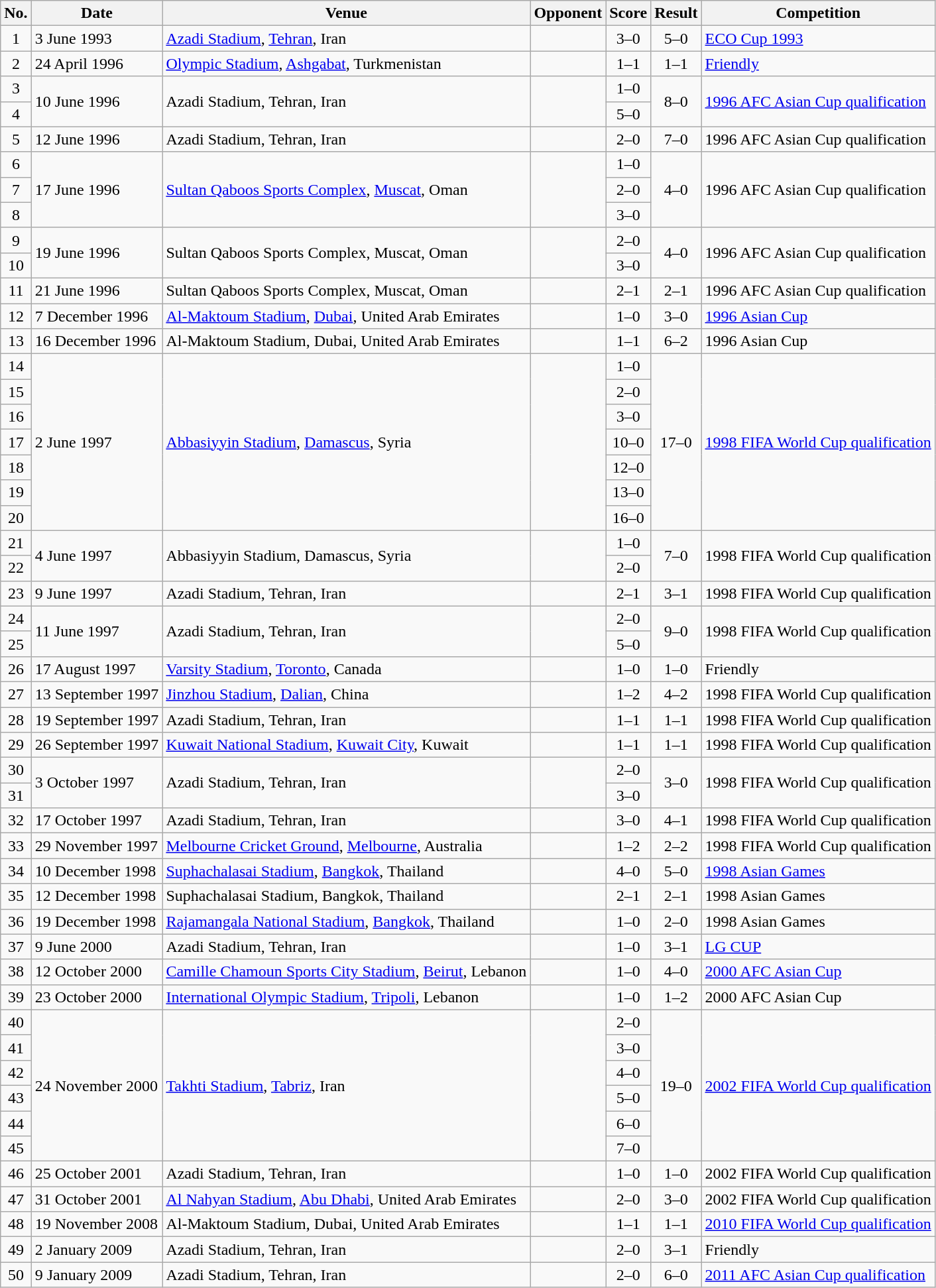<table class="wikitable sortable">
<tr>
<th scope="col">No.</th>
<th scope="col">Date</th>
<th scope="col">Venue</th>
<th scope="col">Opponent</th>
<th scope="col">Score</th>
<th scope="col">Result</th>
<th scope="col">Competition</th>
</tr>
<tr>
<td align="center">1</td>
<td>3 June 1993</td>
<td><a href='#'>Azadi Stadium</a>, <a href='#'>Tehran</a>, Iran</td>
<td></td>
<td align="center">3–0</td>
<td align="center">5–0</td>
<td><a href='#'>ECO Cup 1993</a></td>
</tr>
<tr>
<td align="center">2</td>
<td>24 April 1996</td>
<td><a href='#'>Olympic Stadium</a>, <a href='#'>Ashgabat</a>, Turkmenistan</td>
<td></td>
<td align="center">1–1</td>
<td align="center">1–1</td>
<td><a href='#'>Friendly</a></td>
</tr>
<tr>
<td align="center">3</td>
<td rowspan="2">10 June 1996</td>
<td rowspan="2">Azadi Stadium, Tehran, Iran</td>
<td rowspan="2"></td>
<td align="center">1–0</td>
<td rowspan="2" style="text-align:center">8–0</td>
<td rowspan="2"><a href='#'>1996 AFC Asian Cup qualification</a></td>
</tr>
<tr>
<td align="center">4</td>
<td align="center">5–0</td>
</tr>
<tr>
<td align="center">5</td>
<td>12 June 1996</td>
<td>Azadi Stadium, Tehran, Iran</td>
<td></td>
<td align="center">2–0</td>
<td align="center">7–0</td>
<td>1996 AFC Asian Cup qualification</td>
</tr>
<tr>
<td align="center">6</td>
<td rowspan="3">17 June 1996</td>
<td rowspan="3"><a href='#'>Sultan Qaboos Sports Complex</a>, <a href='#'>Muscat</a>, Oman</td>
<td rowspan="3"></td>
<td align="center">1–0</td>
<td rowspan="3" style="text-align:center">4–0</td>
<td rowspan="3">1996 AFC Asian Cup qualification</td>
</tr>
<tr>
<td align="center">7</td>
<td align="center">2–0</td>
</tr>
<tr>
<td align="center">8</td>
<td align="center">3–0</td>
</tr>
<tr>
<td align="center">9</td>
<td rowspan="2">19 June 1996</td>
<td rowspan="2">Sultan Qaboos Sports Complex, Muscat, Oman</td>
<td rowspan="2"></td>
<td align="center">2–0</td>
<td rowspan="2" style="text-align:center">4–0</td>
<td rowspan="2">1996 AFC Asian Cup qualification</td>
</tr>
<tr>
<td align="center">10</td>
<td align="center">3–0</td>
</tr>
<tr>
<td align="center">11</td>
<td>21 June 1996</td>
<td>Sultan Qaboos Sports Complex, Muscat, Oman</td>
<td></td>
<td align="center">2–1</td>
<td align="center">2–1</td>
<td>1996 AFC Asian Cup qualification</td>
</tr>
<tr>
<td align="center">12</td>
<td>7 December 1996</td>
<td><a href='#'>Al-Maktoum Stadium</a>, <a href='#'>Dubai</a>, United Arab Emirates</td>
<td></td>
<td align="center">1–0</td>
<td align="center">3–0</td>
<td><a href='#'>1996 Asian Cup</a></td>
</tr>
<tr>
<td align="center">13</td>
<td>16 December 1996</td>
<td>Al-Maktoum Stadium, Dubai, United Arab Emirates</td>
<td></td>
<td align="center">1–1</td>
<td align="center">6–2</td>
<td>1996 Asian Cup</td>
</tr>
<tr>
<td align="center">14</td>
<td rowspan="7">2 June 1997</td>
<td rowspan="7"><a href='#'>Abbasiyyin Stadium</a>, <a href='#'>Damascus</a>, Syria</td>
<td rowspan="7"></td>
<td align="center">1–0</td>
<td rowspan=7 style="text-align:center">17–0</td>
<td rowspan="7"><a href='#'>1998 FIFA World Cup qualification</a></td>
</tr>
<tr>
<td align="center">15</td>
<td align="center">2–0</td>
</tr>
<tr>
<td align="center">16</td>
<td align="center">3–0</td>
</tr>
<tr>
<td align="center">17</td>
<td align="center">10–0</td>
</tr>
<tr>
<td align="center">18</td>
<td align="center">12–0</td>
</tr>
<tr>
<td align="center">19</td>
<td align="center">13–0</td>
</tr>
<tr>
<td align="center">20</td>
<td align="center">16–0</td>
</tr>
<tr>
<td align="center">21</td>
<td rowspan="2">4 June 1997</td>
<td rowspan="2">Abbasiyyin Stadium, Damascus, Syria</td>
<td rowspan="2"></td>
<td align="center">1–0</td>
<td rowspan="2" style="text-align:center">7–0</td>
<td rowspan="2">1998 FIFA World Cup qualification</td>
</tr>
<tr>
<td align="center">22</td>
<td align="center">2–0</td>
</tr>
<tr>
<td align="center">23</td>
<td>9 June 1997</td>
<td>Azadi Stadium, Tehran, Iran</td>
<td></td>
<td align="center">2–1</td>
<td align="center">3–1</td>
<td>1998 FIFA World Cup qualification</td>
</tr>
<tr>
<td align="center">24</td>
<td rowspan="2">11 June 1997</td>
<td rowspan="2">Azadi Stadium, Tehran, Iran</td>
<td rowspan="2"></td>
<td align="center">2–0</td>
<td rowspan="2" style="text-align:center">9–0</td>
<td rowspan="2">1998 FIFA World Cup qualification</td>
</tr>
<tr>
<td align="center">25</td>
<td align="center">5–0</td>
</tr>
<tr>
<td align="center">26</td>
<td>17 August 1997</td>
<td><a href='#'>Varsity Stadium</a>, <a href='#'>Toronto</a>, Canada</td>
<td></td>
<td align="center">1–0</td>
<td align="center">1–0</td>
<td>Friendly</td>
</tr>
<tr>
<td align="center">27</td>
<td>13 September 1997</td>
<td><a href='#'>Jinzhou Stadium</a>, <a href='#'>Dalian</a>, China</td>
<td></td>
<td align="center">1–2</td>
<td align="center">4–2</td>
<td>1998 FIFA World Cup qualification</td>
</tr>
<tr>
<td align="center">28</td>
<td>19 September 1997</td>
<td>Azadi Stadium, Tehran, Iran</td>
<td></td>
<td align="center">1–1</td>
<td align="center">1–1</td>
<td>1998 FIFA World Cup qualification</td>
</tr>
<tr>
<td align="center">29</td>
<td>26 September 1997</td>
<td><a href='#'>Kuwait National Stadium</a>, <a href='#'>Kuwait City</a>, Kuwait</td>
<td></td>
<td align="center">1–1</td>
<td align="center">1–1</td>
<td>1998 FIFA World Cup qualification</td>
</tr>
<tr>
<td align="center">30</td>
<td rowspan="2">3 October 1997</td>
<td rowspan="2">Azadi Stadium, Tehran, Iran</td>
<td rowspan="2"></td>
<td align="center">2–0</td>
<td rowspan="2" style="text-align:center">3–0</td>
<td rowspan="2">1998 FIFA World Cup qualification</td>
</tr>
<tr>
<td align="center">31</td>
<td align="center">3–0</td>
</tr>
<tr>
<td align="center">32</td>
<td>17 October 1997</td>
<td>Azadi Stadium, Tehran, Iran</td>
<td></td>
<td align="center">3–0</td>
<td align="center">4–1</td>
<td>1998 FIFA World Cup qualification</td>
</tr>
<tr>
<td align="center">33</td>
<td>29 November 1997</td>
<td><a href='#'>Melbourne Cricket Ground</a>, <a href='#'>Melbourne</a>, Australia</td>
<td></td>
<td align="center">1–2</td>
<td align="center">2–2</td>
<td>1998 FIFA World Cup qualification</td>
</tr>
<tr>
<td align="center">34</td>
<td>10 December 1998</td>
<td><a href='#'>Suphachalasai Stadium</a>, <a href='#'>Bangkok</a>, Thailand</td>
<td></td>
<td align="center">4–0</td>
<td align="center">5–0</td>
<td><a href='#'>1998 Asian Games</a></td>
</tr>
<tr>
<td align="center">35</td>
<td>12 December 1998</td>
<td>Suphachalasai Stadium, Bangkok, Thailand</td>
<td></td>
<td align="center">2–1</td>
<td align="center">2–1</td>
<td>1998 Asian Games</td>
</tr>
<tr>
<td align="center">36</td>
<td>19 December 1998</td>
<td><a href='#'>Rajamangala National Stadium</a>, <a href='#'>Bangkok</a>, Thailand</td>
<td></td>
<td align="center">1–0</td>
<td align="center">2–0</td>
<td>1998 Asian Games</td>
</tr>
<tr>
<td align="center">37</td>
<td>9 June 2000</td>
<td>Azadi Stadium, Tehran, Iran</td>
<td></td>
<td align="center">1–0</td>
<td align="center">3–1</td>
<td><a href='#'>LG CUP</a></td>
</tr>
<tr>
<td align="center">38</td>
<td>12 October 2000</td>
<td><a href='#'>Camille Chamoun Sports City Stadium</a>, <a href='#'>Beirut</a>, Lebanon</td>
<td></td>
<td align="center">1–0</td>
<td align="center">4–0</td>
<td><a href='#'>2000 AFC Asian Cup</a></td>
</tr>
<tr>
<td align="center">39</td>
<td>23 October 2000</td>
<td><a href='#'>International Olympic Stadium</a>, <a href='#'>Tripoli</a>, Lebanon</td>
<td></td>
<td align="center">1–0</td>
<td align="center">1–2</td>
<td>2000 AFC Asian Cup</td>
</tr>
<tr>
<td align="center">40</td>
<td rowspan="6">24 November 2000</td>
<td rowspan="6"><a href='#'>Takhti Stadium</a>, <a href='#'>Tabriz</a>, Iran</td>
<td rowspan="6"></td>
<td align="center">2–0</td>
<td rowspan=6 style="text-align:center">19–0</td>
<td rowspan="6"><a href='#'>2002 FIFA World Cup qualification</a></td>
</tr>
<tr>
<td align="center">41</td>
<td align="center">3–0</td>
</tr>
<tr>
<td align="center">42</td>
<td align="center">4–0</td>
</tr>
<tr>
<td align="center">43</td>
<td align="center">5–0</td>
</tr>
<tr>
<td align="center">44</td>
<td align="center">6–0</td>
</tr>
<tr>
<td align="center">45</td>
<td align="center">7–0</td>
</tr>
<tr>
<td align="center">46</td>
<td>25 October 2001</td>
<td>Azadi Stadium, Tehran, Iran</td>
<td></td>
<td align="center">1–0</td>
<td align="center">1–0</td>
<td>2002 FIFA World Cup qualification</td>
</tr>
<tr>
<td align="center">47</td>
<td>31 October 2001</td>
<td><a href='#'>Al Nahyan Stadium</a>, <a href='#'>Abu Dhabi</a>, United Arab Emirates</td>
<td></td>
<td align="center">2–0</td>
<td align="center">3–0</td>
<td>2002 FIFA World Cup qualification</td>
</tr>
<tr>
<td align="center">48</td>
<td>19 November 2008</td>
<td>Al-Maktoum Stadium, Dubai, United Arab Emirates</td>
<td></td>
<td align="center">1–1</td>
<td align="center">1–1</td>
<td><a href='#'>2010 FIFA World Cup qualification</a></td>
</tr>
<tr>
<td align="center">49</td>
<td>2 January 2009</td>
<td>Azadi Stadium, Tehran, Iran</td>
<td></td>
<td align="center">2–0</td>
<td align="center">3–1</td>
<td>Friendly</td>
</tr>
<tr>
<td align="center">50</td>
<td>9 January 2009</td>
<td>Azadi Stadium, Tehran, Iran</td>
<td></td>
<td align="center">2–0</td>
<td align="center">6–0</td>
<td><a href='#'>2011 AFC Asian Cup qualification</a></td>
</tr>
</table>
